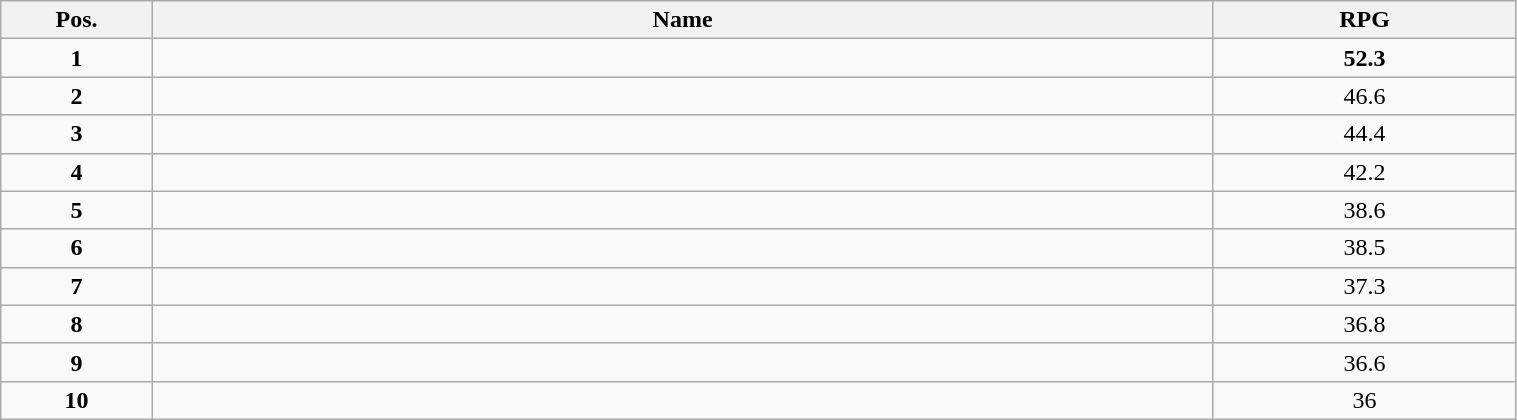<table class="wikitable" style="width:80%;">
<tr>
<th style="width:10%;">Pos.</th>
<th style="width:70%;">Name</th>
<th style="width:20%;">RPG</th>
</tr>
<tr>
<td align=center><strong>1</strong></td>
<td><strong></strong></td>
<td align=center><strong>52.3</strong></td>
</tr>
<tr>
<td align=center><strong>2</strong></td>
<td></td>
<td align=center>46.6</td>
</tr>
<tr>
<td align=center><strong>3</strong></td>
<td></td>
<td align=center>44.4</td>
</tr>
<tr>
<td align=center><strong>4</strong></td>
<td></td>
<td align=center>42.2</td>
</tr>
<tr>
<td align=center><strong>5</strong></td>
<td></td>
<td align=center>38.6</td>
</tr>
<tr>
<td align=center><strong>6</strong></td>
<td></td>
<td align=center>38.5</td>
</tr>
<tr>
<td align=center><strong>7</strong></td>
<td></td>
<td align=center>37.3</td>
</tr>
<tr>
<td align=center><strong>8</strong></td>
<td></td>
<td align=center>36.8</td>
</tr>
<tr>
<td align=center><strong>9</strong></td>
<td></td>
<td align=center>36.6</td>
</tr>
<tr>
<td align=center><strong>10</strong></td>
<td></td>
<td align=center>36</td>
</tr>
</table>
